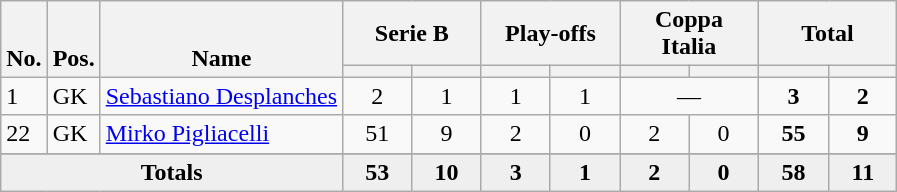<table class="wikitable" style="text-align:center">
<tr>
<th rowspan="2" valign="bottom">No.</th>
<th rowspan="2" valign="bottom">Pos.</th>
<th rowspan="2" valign="bottom">Name</th>
<th colspan="2" width="85">Serie B</th>
<th colspan="2" width="85">Play-offs</th>
<th colspan="2" width="85">Coppa Italia</th>
<th colspan="2" width="85">Total</th>
</tr>
<tr>
<th></th>
<th></th>
<th></th>
<th></th>
<th></th>
<th></th>
<th></th>
<th></th>
</tr>
<tr>
<td align="left">1</td>
<td align="left">GK</td>
<td align="left"> <a href='#'>Sebastiano Desplanches</a></td>
<td>2</td>
<td>1</td>
<td>1</td>
<td>1</td>
<td colspan="2">—</td>
<td><strong>3</strong></td>
<td><strong>2</strong></td>
</tr>
<tr>
<td align="left">22</td>
<td align="left">GK</td>
<td align="left"> <a href='#'>Mirko Pigliacelli</a></td>
<td>51</td>
<td>9</td>
<td>2</td>
<td>0</td>
<td>2</td>
<td>0</td>
<td><strong>55</strong></td>
<td><strong>9</strong></td>
</tr>
<tr>
</tr>
<tr bgcolor="#EFEFEF">
<td colspan="3"><strong>Totals</strong></td>
<td><strong>53</strong></td>
<td><strong>10</strong></td>
<td><strong>3</strong></td>
<td><strong>1</strong></td>
<td><strong>2</strong></td>
<td><strong>0</strong></td>
<td><strong>58</strong></td>
<td><strong>11</strong></td>
</tr>
</table>
